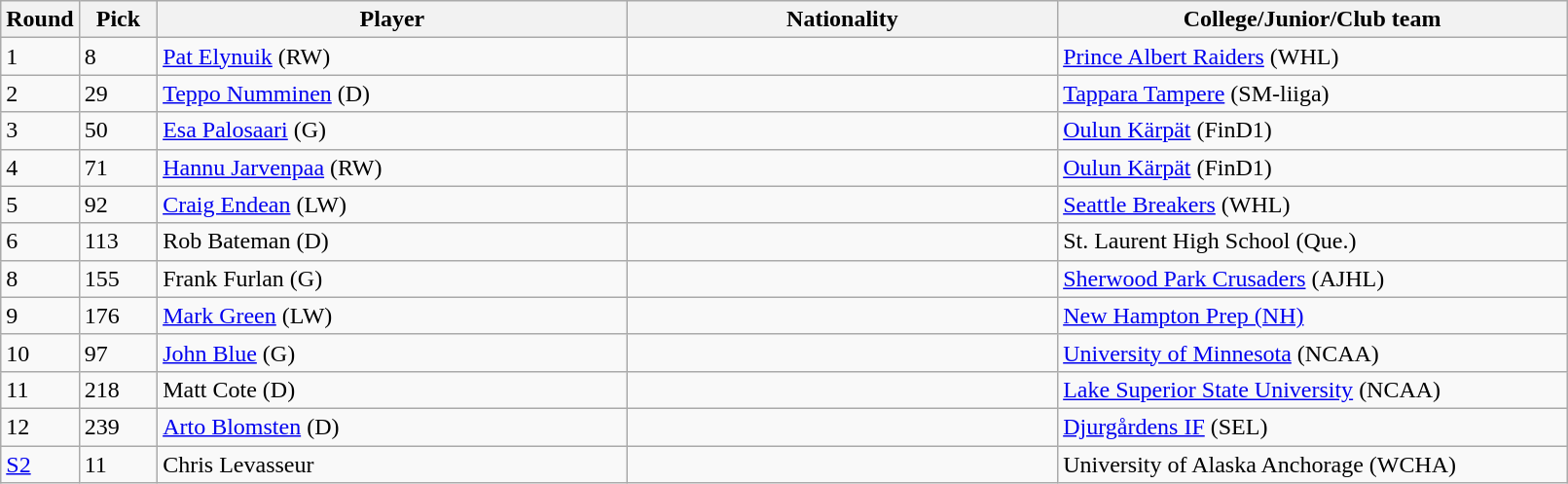<table class="wikitable">
<tr>
<th bgcolor="#DDDDFF" width="5%">Round</th>
<th bgcolor="#DDDDFF" width="5%">Pick</th>
<th bgcolor="#DDDDFF" width="30%">Player</th>
<th bgcolor="#DDDDFF" width="27.5%">Nationality</th>
<th bgcolor="#DDDDFF" width="32.5%">College/Junior/Club team</th>
</tr>
<tr>
<td>1</td>
<td>8</td>
<td><a href='#'>Pat Elynuik</a> (RW)</td>
<td></td>
<td><a href='#'>Prince Albert Raiders</a> (WHL)</td>
</tr>
<tr>
<td>2</td>
<td>29</td>
<td><a href='#'>Teppo Numminen</a> (D)</td>
<td></td>
<td><a href='#'>Tappara Tampere</a> (SM-liiga)</td>
</tr>
<tr>
<td>3</td>
<td>50</td>
<td><a href='#'>Esa Palosaari</a> (G)</td>
<td></td>
<td><a href='#'>Oulun Kärpät</a> (FinD1)</td>
</tr>
<tr>
<td>4</td>
<td>71</td>
<td><a href='#'>Hannu Jarvenpaa</a> (RW)</td>
<td></td>
<td><a href='#'>Oulun Kärpät</a> (FinD1)</td>
</tr>
<tr>
<td>5</td>
<td>92</td>
<td><a href='#'>Craig Endean</a> (LW)</td>
<td></td>
<td><a href='#'>Seattle Breakers</a> (WHL)</td>
</tr>
<tr>
<td>6</td>
<td>113</td>
<td>Rob Bateman (D)</td>
<td></td>
<td>St. Laurent High School (Que.)</td>
</tr>
<tr>
<td>8</td>
<td>155</td>
<td>Frank Furlan (G)</td>
<td></td>
<td><a href='#'>Sherwood Park Crusaders</a> (AJHL)</td>
</tr>
<tr>
<td>9</td>
<td>176</td>
<td><a href='#'>Mark Green</a> (LW)</td>
<td></td>
<td><a href='#'>New Hampton Prep (NH)</a></td>
</tr>
<tr>
<td>10</td>
<td>97</td>
<td><a href='#'>John Blue</a> (G)</td>
<td></td>
<td><a href='#'>University of Minnesota</a> (NCAA)</td>
</tr>
<tr>
<td>11</td>
<td>218</td>
<td>Matt Cote (D)</td>
<td></td>
<td><a href='#'>Lake Superior State University</a> (NCAA)</td>
</tr>
<tr>
<td>12</td>
<td>239</td>
<td><a href='#'>Arto Blomsten</a> (D)</td>
<td></td>
<td><a href='#'>Djurgårdens IF</a> (SEL)</td>
</tr>
<tr>
<td><a href='#'>S2</a></td>
<td>11</td>
<td>Chris Levasseur</td>
<td></td>
<td>University of Alaska Anchorage (WCHA)</td>
</tr>
</table>
